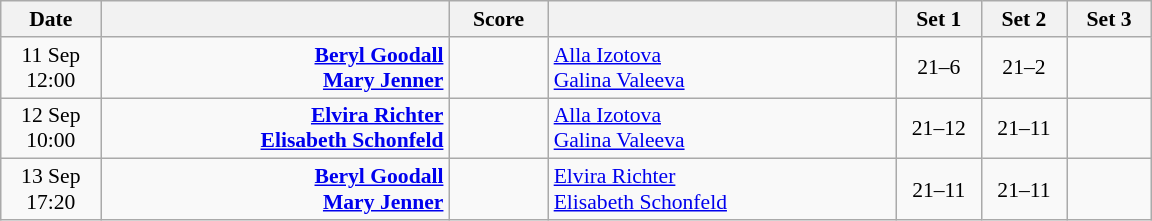<table class="wikitable" style="text-align: center; font-size:90%">
<tr>
<th width="60">Date</th>
<th align="right" width="225"></th>
<th width="60">Score</th>
<th align="left" width="225"></th>
<th width="50">Set 1</th>
<th width="50">Set 2</th>
<th width="50">Set 3</th>
</tr>
<tr>
<td>11 Sep<br>12:00</td>
<td align="right"><strong><a href='#'>Beryl Goodall</a> <br><a href='#'>Mary Jenner</a> </strong></td>
<td align="center"></td>
<td align="left"> <a href='#'>Alla Izotova</a><br> <a href='#'>Galina Valeeva</a></td>
<td>21–6</td>
<td>21–2</td>
<td></td>
</tr>
<tr>
<td>12 Sep<br>10:00</td>
<td align="right"><strong><a href='#'>Elvira Richter</a> <br><a href='#'>Elisabeth Schonfeld</a> </strong></td>
<td align="center"></td>
<td align="left"> <a href='#'>Alla Izotova</a><br> <a href='#'>Galina Valeeva</a></td>
<td>21–12</td>
<td>21–11</td>
<td></td>
</tr>
<tr>
<td>13 Sep<br>17:20</td>
<td align="right"><strong><a href='#'>Beryl Goodall</a> <br><a href='#'>Mary Jenner</a> </strong></td>
<td align="center"></td>
<td align="left"> <a href='#'>Elvira Richter</a><br> <a href='#'>Elisabeth Schonfeld</a></td>
<td>21–11</td>
<td>21–11</td>
<td></td>
</tr>
</table>
